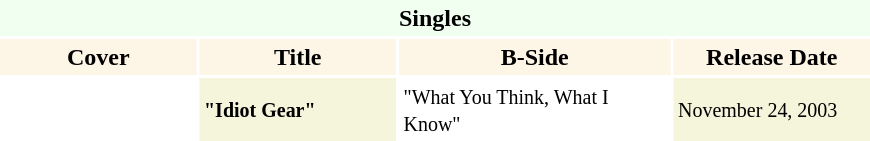<table cellpadding="3">
<tr>
<td style="text-align:center; background:honeydew;" colspan="5"><strong>Singles</strong></td>
</tr>
<tr>
<th style="width:125px; text-align:center; background:oldlace;"><strong>Cover</strong></th>
<th style="width:125px; text-align:center; background:oldlace;"><strong>Title</strong></th>
<th style="width:175px; text-align:center; background:oldlace;"><strong>B-Side</strong></th>
<th style="width:125px; text-align:center; background:oldlace;"><strong>Release Date</strong></th>
</tr>
<tr>
<td></td>
<td style="background:beige;"><small><strong>"Idiot Gear"</strong></small></td>
<td><small>"What You Think, What I Know"</small></td>
<td style="background:beige;"><small>November 24, 2003</small></td>
</tr>
</table>
